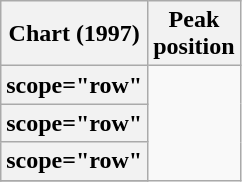<table class="wikitable plainrowheaders sortable" style="text-align:left;" style="text-align:center">
<tr>
<th scope="col">Chart (1997)</th>
<th scope="col">Peak<br>position</th>
</tr>
<tr>
<th>scope="row" </th>
</tr>
<tr>
<th>scope="row" </th>
</tr>
<tr>
<th>scope="row" </th>
</tr>
<tr>
</tr>
</table>
